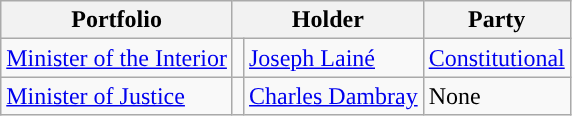<table class="wikitable">
<tr>
<th>Portfolio</th>
<th colspan=2>Holder</th>
<th>Party</th>
</tr>
<tr>
<td><a href='#'>Minister of the Interior</a></td>
<td style="background:"></td>
<td><a href='#'>Joseph Lainé</a></td>
<td><a href='#'>Constitutional</a></td>
</tr>
<tr>
<td><a href='#'>Minister of Justice</a></td>
<td style="background:"></td>
<td><a href='#'>Charles Dambray</a></td>
<td>None</td>
</tr>
</table>
